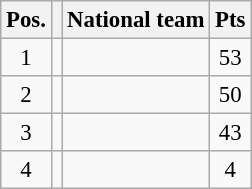<table class=wikitable style="font-size: 95%">
<tr>
<th>Pos.</th>
<th></th>
<th>National team</th>
<th>Pts</th>
</tr>
<tr align=center >
<td>1</td>
<td></td>
<td align=left></td>
<td>53</td>
</tr>
<tr align=center>
<td>2</td>
<td></td>
<td align=left></td>
<td>50</td>
</tr>
<tr align=center>
<td>3</td>
<td></td>
<td align=left></td>
<td>43</td>
</tr>
<tr align=center>
<td>4</td>
<td></td>
<td align=left></td>
<td>4</td>
</tr>
</table>
